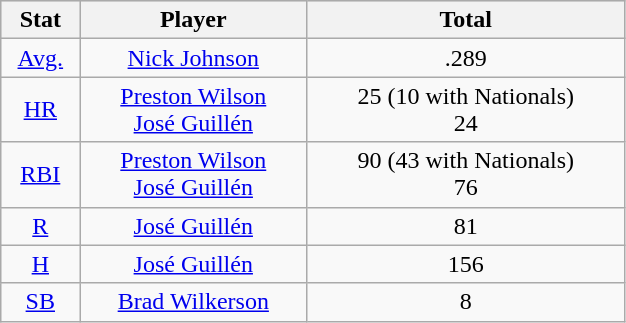<table class="wikitable" style="width:33%;">
<tr style="text-align:center; background:#ddd;">
<th>Stat</th>
<th>Player</th>
<th>Total</th>
</tr>
<tr align=center>
<td><a href='#'>Avg.</a></td>
<td><a href='#'>Nick Johnson</a></td>
<td>.289</td>
</tr>
<tr align=center>
<td><a href='#'>HR</a></td>
<td><a href='#'>Preston Wilson</a><br><a href='#'>José Guillén</a></td>
<td>25 (10 with Nationals)<br>24</td>
</tr>
<tr align=center>
<td><a href='#'>RBI</a></td>
<td><a href='#'>Preston Wilson</a><br><a href='#'>José Guillén</a></td>
<td>90 (43 with Nationals)<br>76</td>
</tr>
<tr align=center>
<td><a href='#'>R</a></td>
<td><a href='#'>José Guillén</a></td>
<td>81</td>
</tr>
<tr align=center>
<td><a href='#'>H</a></td>
<td><a href='#'>José Guillén</a></td>
<td>156</td>
</tr>
<tr align=center>
<td><a href='#'>SB</a></td>
<td><a href='#'>Brad Wilkerson</a></td>
<td>8</td>
</tr>
</table>
